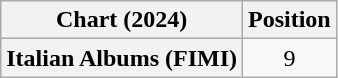<table class="wikitable plainrowheaders" style="text-align:center">
<tr>
<th scope="col">Chart (2024)</th>
<th scope="col">Position</th>
</tr>
<tr>
<th scope="row">Italian Albums (FIMI)</th>
<td>9</td>
</tr>
</table>
